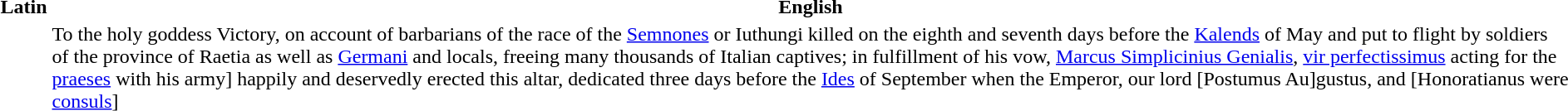<table>
<tr>
<th>Latin</th>
<th>English</th>
</tr>
<tr>
<td></td>
<td>To the holy goddess Victory, on account of barbarians of the race of the <a href='#'>Semnones</a> or Iuthungi killed on the eighth and seventh days before the <a href='#'>Kalends</a> of May and put to flight by soldiers of the province of Raetia as well as <a href='#'>Germani</a> and locals, freeing many thousands of Italian captives; in fulfillment of his vow, <a href='#'>Marcus Simplicinius Genialis</a>, <a href='#'>vir perfectissimus</a> acting for the <a href='#'>praeses</a> with his army] happily and deservedly erected this altar, dedicated three days before the <a href='#'>Ides</a> of September when the Emperor, our lord [Postumus Au]gustus, and [Honoratianus were <a href='#'>consuls</a>]</td>
</tr>
</table>
